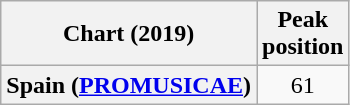<table class="wikitable plainrowheaders" style="text-align:center">
<tr>
<th scope="col">Chart (2019)</th>
<th scope="col">Peak<br>position</th>
</tr>
<tr>
<th scope="row">Spain (<a href='#'>PROMUSICAE</a>)</th>
<td>61</td>
</tr>
</table>
